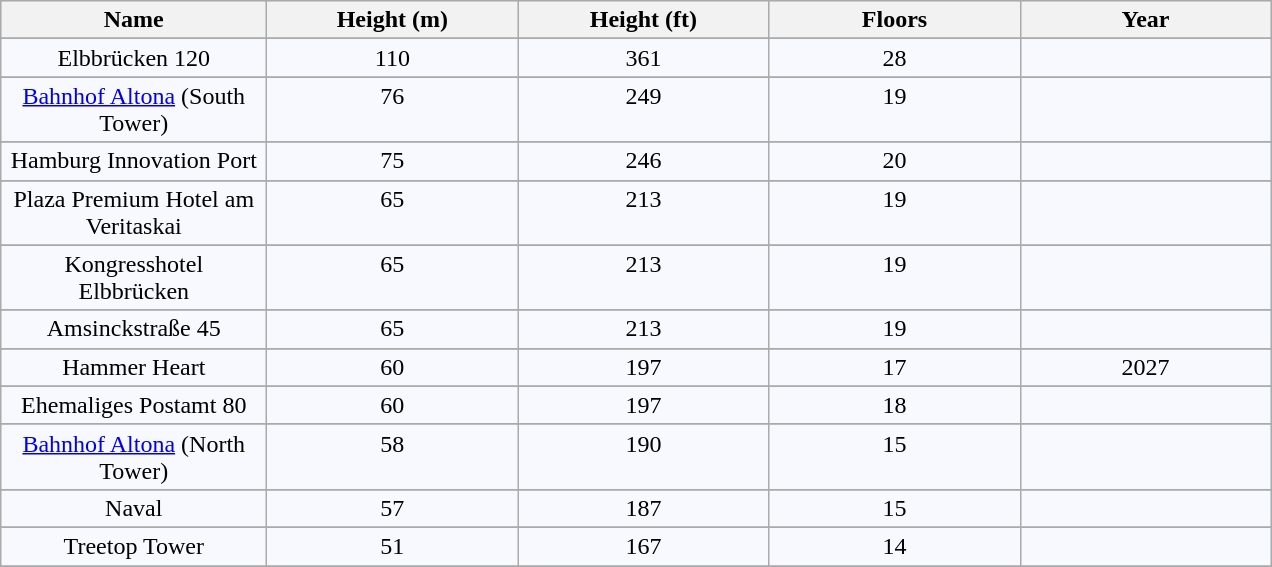<table class = "wikitable sortable">
<tr ---- align="center" valign="top" bgcolor="#dddddd">
<th width="170px">Name</th>
<th width="160px">Height (m)<br></th>
<th width="160px">Height (ft)<br></th>
<th width="160px">Floors</th>
<th width="160px">Year</th>
</tr>
<tr>
</tr>
<tr ---- align="center" valign="top" bgcolor="#F8F8FF">
<td>Elbbrücken 120</td>
<td>110</td>
<td>361</td>
<td>28</td>
<td></td>
</tr>
<tr>
</tr>
<tr ---- align="center" valign="top" bgcolor="#F8F8FF">
<td><a href='#'>Bahnhof Altona</a> (South Tower)</td>
<td>76</td>
<td>249</td>
<td>19</td>
<td></td>
</tr>
<tr>
</tr>
<tr ---- align="center" valign="top" bgcolor="#F8F8FF">
<td>Hamburg Innovation Port</td>
<td>75</td>
<td>246</td>
<td>20</td>
<td></td>
</tr>
<tr>
</tr>
<tr ---- align="center" valign="top" bgcolor="#F8F8FF">
<td>Plaza Premium Hotel am Veritaskai</td>
<td>65</td>
<td>213</td>
<td>19</td>
<td></td>
</tr>
<tr>
</tr>
<tr ---- align="center" valign="top" bgcolor="#F8F8FF">
<td>Kongresshotel Elbbrücken</td>
<td>65</td>
<td>213</td>
<td>19</td>
<td></td>
</tr>
<tr>
</tr>
<tr ---- align="center" valign="top" bgcolor="#F8F8FF">
<td>Amsinckstraße 45</td>
<td>65</td>
<td>213</td>
<td>19</td>
<td></td>
</tr>
<tr>
</tr>
<tr ---- align="center" valign="top" bgcolor="#F8F8FF">
<td>Hammer Heart</td>
<td>60</td>
<td>197</td>
<td>17</td>
<td>2027</td>
</tr>
<tr>
</tr>
<tr ---- align="center" valign="top" bgcolor="#F8F8FF">
<td>Ehemaliges Postamt 80</td>
<td>60</td>
<td>197</td>
<td>18</td>
<td></td>
</tr>
<tr>
</tr>
<tr ---- align="center" valign="top" bgcolor="#F8F8FF">
<td><a href='#'>Bahnhof Altona</a> (North Tower)</td>
<td>58</td>
<td>190</td>
<td>15</td>
<td></td>
</tr>
<tr>
</tr>
<tr ---- align="center" valign="top" bgcolor="#F8F8FF">
<td>Naval</td>
<td>57</td>
<td>187</td>
<td>15</td>
<td></td>
</tr>
<tr>
</tr>
<tr ---- align="center" valign="top" bgcolor="#F8F8FF">
<td>Treetop Tower</td>
<td>51</td>
<td>167</td>
<td>14</td>
<td></td>
</tr>
<tr>
</tr>
</table>
